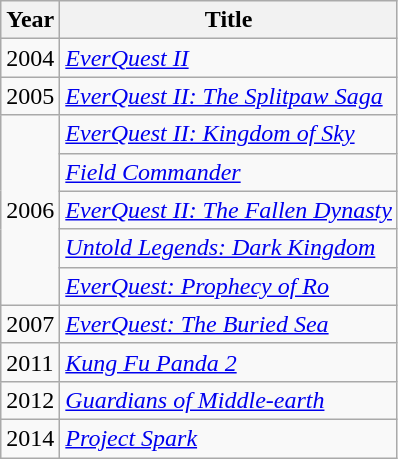<table class="wikitable">
<tr>
<th>Year</th>
<th>Title</th>
</tr>
<tr>
<td>2004</td>
<td><em><a href='#'>EverQuest II</a></em></td>
</tr>
<tr>
<td>2005</td>
<td><em><a href='#'>EverQuest II: The Splitpaw Saga</a></em></td>
</tr>
<tr>
<td rowspan="5">2006</td>
<td><em><a href='#'>EverQuest II: Kingdom of Sky</a></em></td>
</tr>
<tr>
<td><em><a href='#'>Field Commander</a></em></td>
</tr>
<tr>
<td><em><a href='#'>EverQuest II: The Fallen Dynasty</a></em></td>
</tr>
<tr>
<td><em><a href='#'>Untold Legends: Dark Kingdom</a></em></td>
</tr>
<tr>
<td><em><a href='#'>EverQuest: Prophecy of Ro</a></em></td>
</tr>
<tr>
<td>2007</td>
<td><em><a href='#'>EverQuest: The Buried Sea</a></em></td>
</tr>
<tr>
<td>2011</td>
<td><em><a href='#'>Kung Fu Panda 2</a></em></td>
</tr>
<tr>
<td>2012</td>
<td><em><a href='#'>Guardians of Middle-earth</a></em></td>
</tr>
<tr>
<td>2014</td>
<td><em><a href='#'>Project Spark</a></em></td>
</tr>
</table>
